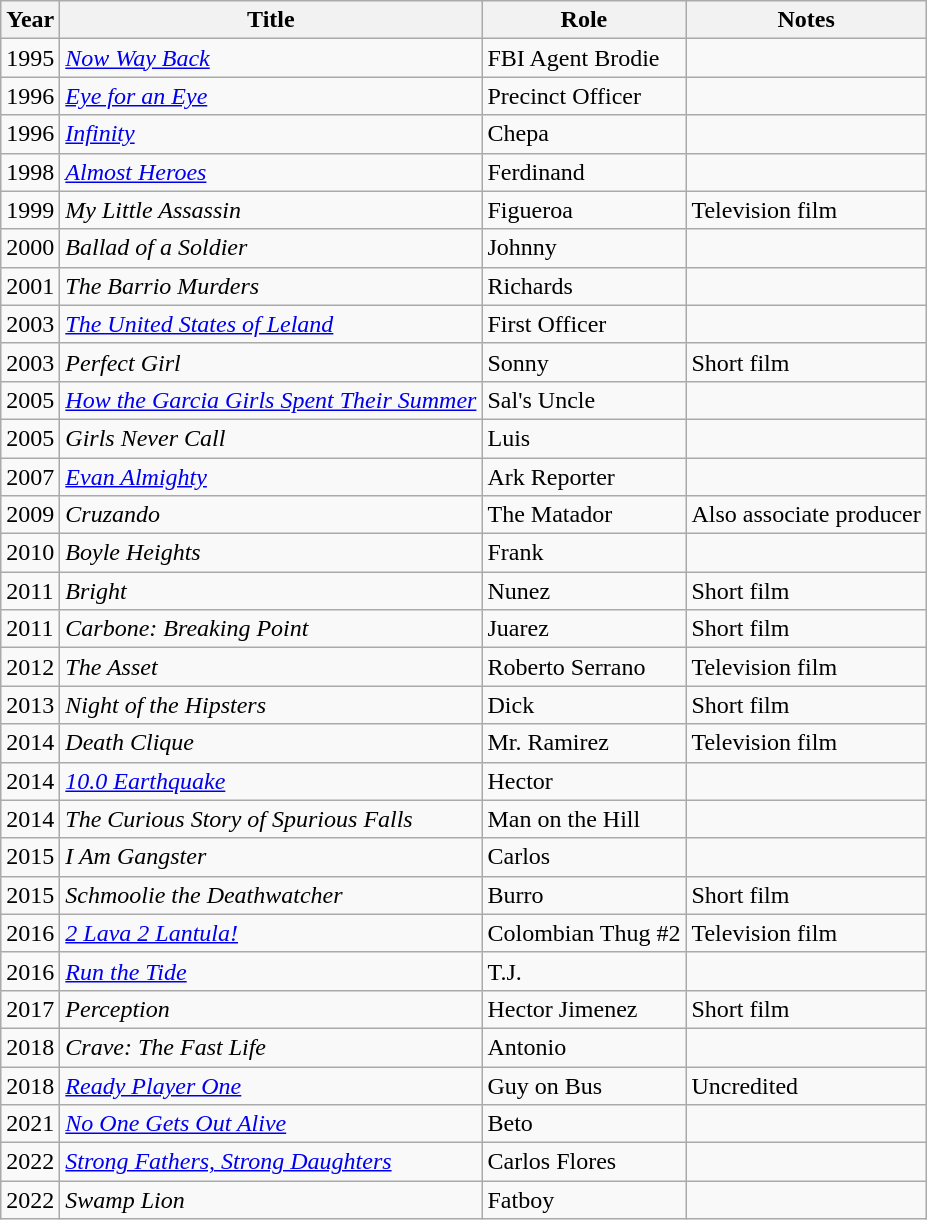<table class="wikitable">
<tr>
<th>Year</th>
<th>Title</th>
<th>Role</th>
<th>Notes</th>
</tr>
<tr>
<td>1995</td>
<td><em><a href='#'>Now Way Back</a></em></td>
<td>FBI Agent Brodie</td>
<td></td>
</tr>
<tr>
<td>1996</td>
<td><em><a href='#'>Eye for an Eye</a></em></td>
<td>Precinct Officer</td>
<td></td>
</tr>
<tr>
<td>1996</td>
<td><em><a href='#'>Infinity</a></em></td>
<td>Chepa</td>
<td></td>
</tr>
<tr>
<td>1998</td>
<td><em><a href='#'>Almost Heroes</a></em></td>
<td>Ferdinand</td>
<td></td>
</tr>
<tr>
<td>1999</td>
<td><em>My Little Assassin</em></td>
<td>Figueroa</td>
<td>Television film</td>
</tr>
<tr>
<td>2000</td>
<td><em>Ballad of a Soldier</em></td>
<td>Johnny</td>
<td></td>
</tr>
<tr>
<td>2001</td>
<td><em>The Barrio Murders</em></td>
<td>Richards</td>
<td></td>
</tr>
<tr>
<td>2003</td>
<td><em><a href='#'>The United States of Leland</a></em></td>
<td>First Officer</td>
<td></td>
</tr>
<tr>
<td>2003</td>
<td><em>Perfect Girl</em></td>
<td>Sonny</td>
<td>Short film</td>
</tr>
<tr>
<td>2005</td>
<td><em><a href='#'>How the Garcia Girls Spent Their Summer</a></em></td>
<td>Sal's Uncle</td>
<td></td>
</tr>
<tr>
<td>2005</td>
<td><em>Girls Never Call</em></td>
<td>Luis</td>
<td></td>
</tr>
<tr>
<td>2007</td>
<td><em><a href='#'>Evan Almighty</a></em></td>
<td>Ark Reporter</td>
<td></td>
</tr>
<tr>
<td>2009</td>
<td><em>Cruzando</em></td>
<td>The Matador</td>
<td>Also associate producer</td>
</tr>
<tr>
<td>2010</td>
<td><em>Boyle Heights</em></td>
<td>Frank</td>
<td></td>
</tr>
<tr>
<td>2011</td>
<td><em>Bright</em></td>
<td>Nunez</td>
<td>Short film</td>
</tr>
<tr>
<td>2011</td>
<td><em>Carbone: Breaking Point</em></td>
<td>Juarez</td>
<td>Short film</td>
</tr>
<tr>
<td>2012</td>
<td><em>The Asset</em></td>
<td>Roberto Serrano</td>
<td>Television film</td>
</tr>
<tr>
<td>2013</td>
<td><em>Night of the Hipsters</em></td>
<td>Dick</td>
<td>Short film</td>
</tr>
<tr>
<td>2014</td>
<td><em>Death Clique</em></td>
<td>Mr. Ramirez</td>
<td>Television film</td>
</tr>
<tr>
<td>2014</td>
<td><em><a href='#'>10.0 Earthquake</a></em></td>
<td>Hector</td>
<td></td>
</tr>
<tr>
<td>2014</td>
<td><em>The Curious Story of Spurious Falls</em></td>
<td>Man on the Hill</td>
<td></td>
</tr>
<tr>
<td>2015</td>
<td><em>I Am Gangster</em></td>
<td>Carlos</td>
<td></td>
</tr>
<tr>
<td>2015</td>
<td><em>Schmoolie the Deathwatcher</em></td>
<td>Burro</td>
<td>Short film</td>
</tr>
<tr>
<td>2016</td>
<td><em><a href='#'>2 Lava 2 Lantula!</a></em></td>
<td>Colombian Thug #2</td>
<td>Television film</td>
</tr>
<tr>
<td>2016</td>
<td><em><a href='#'>Run the Tide</a></em></td>
<td>T.J.</td>
<td></td>
</tr>
<tr>
<td>2017</td>
<td><em>Perception</em></td>
<td>Hector Jimenez</td>
<td>Short film</td>
</tr>
<tr>
<td>2018</td>
<td><em>Crave: The Fast Life</em></td>
<td>Antonio</td>
<td></td>
</tr>
<tr>
<td>2018</td>
<td><em><a href='#'>Ready Player One</a></em></td>
<td>Guy on Bus</td>
<td>Uncredited</td>
</tr>
<tr>
<td>2021</td>
<td><em><a href='#'>No One Gets Out Alive</a></em></td>
<td>Beto</td>
<td></td>
</tr>
<tr>
<td>2022</td>
<td><em><a href='#'>Strong Fathers, Strong Daughters</a></em></td>
<td>Carlos Flores</td>
<td></td>
</tr>
<tr>
<td>2022</td>
<td><em>Swamp Lion</em></td>
<td>Fatboy</td>
<td></td>
</tr>
</table>
